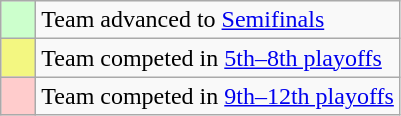<table class="wikitable">
<tr>
<td style="background: #ccffcc;">    </td>
<td>Team advanced to <a href='#'>Semifinals</a></td>
</tr>
<tr>
<td style="background: #F3F781;">    </td>
<td>Team competed in <a href='#'>5th–8th playoffs</a></td>
</tr>
<tr>
<td style="background: #ffcccc;">    </td>
<td>Team competed in <a href='#'>9th–12th playoffs</a></td>
</tr>
</table>
